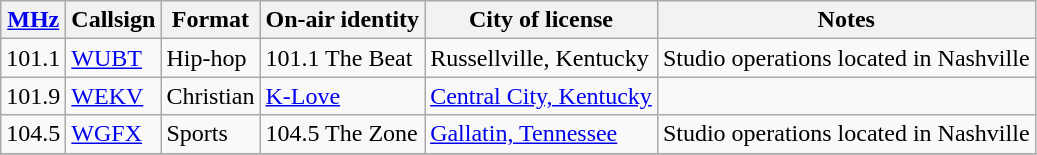<table class="wikitable">
<tr>
<th><a href='#'>MHz</a></th>
<th>Callsign</th>
<th>Format</th>
<th>On-air identity</th>
<th>City of license</th>
<th>Notes</th>
</tr>
<tr>
<td>101.1</td>
<td><a href='#'>WUBT</a></td>
<td>Hip-hop</td>
<td>101.1 The Beat</td>
<td>Russellville, Kentucky</td>
<td>Studio operations located in Nashville</td>
</tr>
<tr>
<td>101.9</td>
<td><a href='#'>WEKV</a></td>
<td>Christian</td>
<td><a href='#'>K-Love</a></td>
<td><a href='#'>Central City, Kentucky</a></td>
<td></td>
</tr>
<tr>
<td>104.5</td>
<td><a href='#'>WGFX</a></td>
<td>Sports</td>
<td>104.5 The Zone</td>
<td><a href='#'>Gallatin, Tennessee</a></td>
<td>Studio operations located in Nashville</td>
</tr>
<tr>
</tr>
</table>
